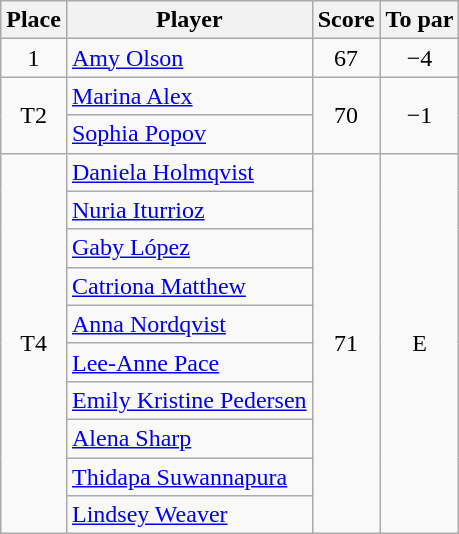<table class="wikitable">
<tr>
<th>Place</th>
<th>Player</th>
<th>Score</th>
<th>To par</th>
</tr>
<tr>
<td align=center>1</td>
<td> <a href='#'>Amy Olson</a></td>
<td align=center>67</td>
<td align=center>−4</td>
</tr>
<tr>
<td rowspan=2 align=center>T2</td>
<td> <a href='#'>Marina Alex</a></td>
<td rowspan=2 align=center>70</td>
<td rowspan=2 align=center>−1</td>
</tr>
<tr>
<td> <a href='#'>Sophia Popov</a></td>
</tr>
<tr>
<td rowspan=10 align=center>T4</td>
<td> <a href='#'>Daniela Holmqvist</a></td>
<td rowspan=10 align=center>71</td>
<td rowspan=10 align=center>E</td>
</tr>
<tr>
<td> <a href='#'>Nuria Iturrioz</a></td>
</tr>
<tr>
<td> <a href='#'>Gaby López</a></td>
</tr>
<tr>
<td> <a href='#'>Catriona Matthew</a></td>
</tr>
<tr>
<td> <a href='#'>Anna Nordqvist</a></td>
</tr>
<tr>
<td> <a href='#'>Lee-Anne Pace</a></td>
</tr>
<tr>
<td> <a href='#'>Emily Kristine Pedersen</a></td>
</tr>
<tr>
<td> <a href='#'>Alena Sharp</a></td>
</tr>
<tr>
<td> <a href='#'>Thidapa Suwannapura</a></td>
</tr>
<tr>
<td> <a href='#'>Lindsey Weaver</a></td>
</tr>
</table>
